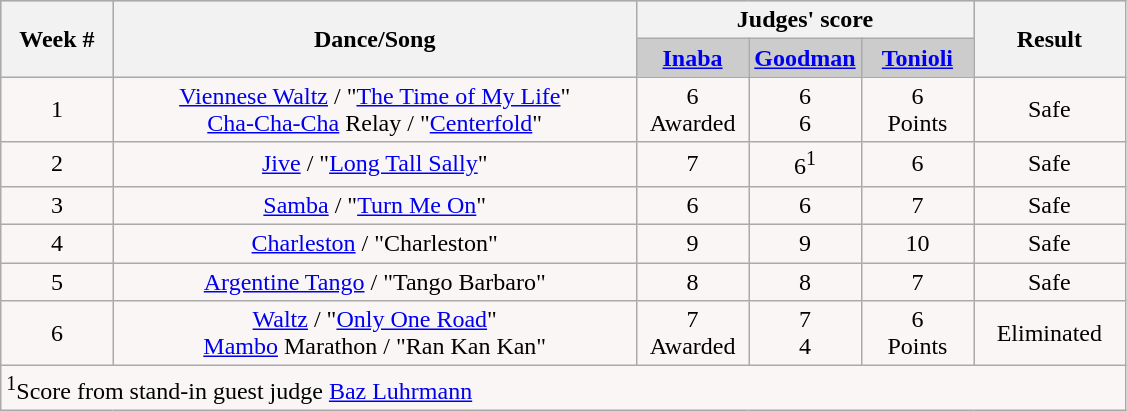<table class="wikitable collapsible collapsed">
<tr style="text-align: center; background:#ccc;">
<th rowspan="2">Week #</th>
<th rowspan="2">Dance/Song</th>
<th colspan="3">Judges' score</th>
<th rowspan="2">Result</th>
</tr>
<tr style="text-align: center; background:#ccc;">
<td style="width:10%; "><strong><a href='#'>Inaba</a></strong></td>
<td style="width:10%; "><strong><a href='#'>Goodman</a></strong></td>
<td style="width:10%; "><strong><a href='#'>Tonioli</a></strong></td>
</tr>
<tr style="text-align:center; background:#faf6f6;">
<td>1</td>
<td><a href='#'>Viennese Waltz</a> / "<a href='#'>The Time of My Life</a>"<br><a href='#'>Cha-Cha-Cha</a> Relay / "<a href='#'>Centerfold</a>"</td>
<td>6<br>Awarded</td>
<td>6<br>6</td>
<td>6<br>Points</td>
<td>Safe</td>
</tr>
<tr style="text-align: center; background:#faf6f6;">
<td>2</td>
<td><a href='#'>Jive</a> / "<a href='#'>Long Tall Sally</a>"</td>
<td>7</td>
<td>6<sup>1</sup></td>
<td>6</td>
<td>Safe</td>
</tr>
<tr style="text-align: center; background:#faf6f6;">
<td>3</td>
<td><a href='#'>Samba</a> / "<a href='#'>Turn Me On</a>"</td>
<td>6</td>
<td>6</td>
<td>7</td>
<td>Safe</td>
</tr>
<tr style="text-align: center; background:#faf6f6;">
<td>4</td>
<td><a href='#'>Charleston</a> / "Charleston"</td>
<td>9</td>
<td>9</td>
<td>10</td>
<td>Safe</td>
</tr>
<tr style="text-align: center; background:#faf6f6;">
<td>5</td>
<td><a href='#'>Argentine Tango</a> / "Tango Barbaro"</td>
<td>8</td>
<td>8</td>
<td>7</td>
<td>Safe</td>
</tr>
<tr style="text-align: center; background:#faf6f6;">
<td>6</td>
<td><a href='#'>Waltz</a> / "<a href='#'>Only One Road</a>"<br><a href='#'>Mambo</a> Marathon / "Ran Kan Kan"</td>
<td>7<br>Awarded</td>
<td>7<br>4</td>
<td>6<br>Points</td>
<td>Eliminated</td>
</tr>
<tr style="text-align: center; background:#faf6f6;">
<td colspan="6" style="background:#faf6f6; text-align:left;"><sup>1</sup>Score from stand-in guest judge <a href='#'>Baz Luhrmann</a></td>
</tr>
</table>
